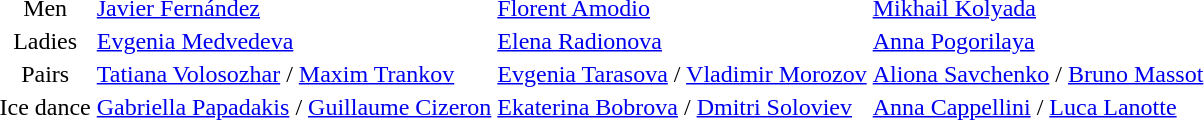<table>
<tr>
<td style="text-align: center;">Men</td>
<td> <a href='#'>Javier Fernández</a></td>
<td> <a href='#'>Florent Amodio</a></td>
<td> <a href='#'>Mikhail Kolyada</a></td>
</tr>
<tr>
<td style="text-align: center;">Ladies</td>
<td> <a href='#'>Evgenia Medvedeva</a></td>
<td> <a href='#'>Elena Radionova</a></td>
<td> <a href='#'>Anna Pogorilaya</a></td>
</tr>
<tr>
<td style="text-align: center;">Pairs</td>
<td> <a href='#'>Tatiana Volosozhar</a> / <a href='#'>Maxim Trankov</a></td>
<td> <a href='#'>Evgenia Tarasova</a> / <a href='#'>Vladimir Morozov</a></td>
<td> <a href='#'>Aliona Savchenko</a> / <a href='#'>Bruno Massot</a></td>
</tr>
<tr>
<td style="text-align: center;">Ice dance</td>
<td> <a href='#'>Gabriella Papadakis</a> / <a href='#'>Guillaume Cizeron</a></td>
<td> <a href='#'>Ekaterina Bobrova</a> / <a href='#'>Dmitri Soloviev</a></td>
<td> <a href='#'>Anna Cappellini</a> / <a href='#'>Luca Lanotte</a></td>
</tr>
</table>
